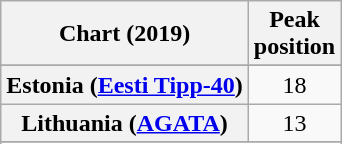<table class="wikitable sortable plainrowheaders" style="text-align:center">
<tr>
<th scope="col">Chart (2019)</th>
<th scope="col">Peak<br>position</th>
</tr>
<tr>
</tr>
<tr>
<th scope="row">Estonia (<a href='#'>Eesti Tipp-40</a>)</th>
<td>18</td>
</tr>
<tr>
<th scope="row">Lithuania (<a href='#'>AGATA</a>)</th>
<td>13</td>
</tr>
<tr>
</tr>
<tr>
</tr>
</table>
